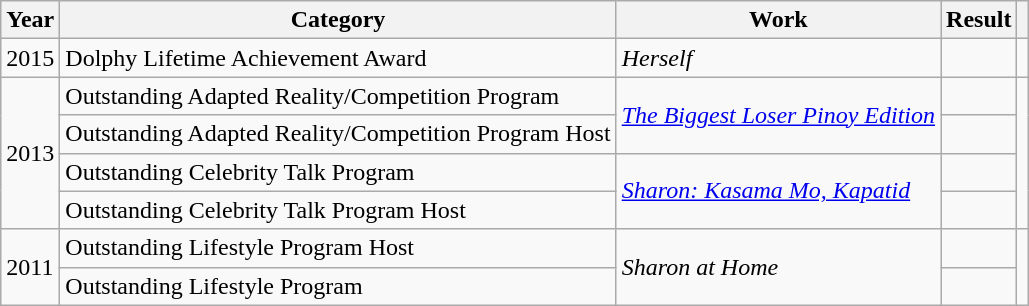<table class="wikitable sortable">
<tr>
<th>Year</th>
<th>Category</th>
<th>Work</th>
<th>Result</th>
<th></th>
</tr>
<tr>
<td>2015</td>
<td>Dolphy Lifetime Achievement Award</td>
<td><em>Herself</em></td>
<td></td>
<td></td>
</tr>
<tr>
<td rowspan="4">2013</td>
<td>Outstanding Adapted Reality/Competition Program</td>
<td rowspan="2"><em><a href='#'>The Biggest Loser Pinoy Edition</a></em></td>
<td></td>
<td rowspan="4"></td>
</tr>
<tr>
<td>Outstanding Adapted Reality/Competition Program Host</td>
<td></td>
</tr>
<tr>
<td>Outstanding Celebrity Talk Program</td>
<td rowspan="2"><em><a href='#'>Sharon: Kasama Mo, Kapatid</a></em></td>
<td></td>
</tr>
<tr>
<td>Outstanding Celebrity Talk Program Host</td>
<td></td>
</tr>
<tr>
<td rowspan="2">2011</td>
<td>Outstanding Lifestyle Program Host</td>
<td rowspan="2"><em>Sharon at Home</em></td>
<td></td>
<td rowspan="2"></td>
</tr>
<tr>
<td>Outstanding Lifestyle Program</td>
<td></td>
</tr>
</table>
